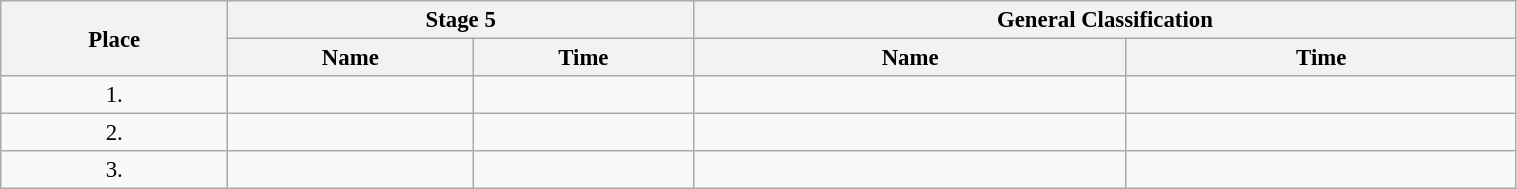<table class=wikitable style="font-size:95%" width="80%">
<tr>
<th rowspan="2">Place</th>
<th colspan="2">Stage 5</th>
<th colspan="2">General Classification</th>
</tr>
<tr>
<th>Name</th>
<th>Time</th>
<th>Name</th>
<th>Time</th>
</tr>
<tr>
<td align="center">1.</td>
<td></td>
<td></td>
<td></td>
<td></td>
</tr>
<tr>
<td align="center">2.</td>
<td></td>
<td></td>
<td></td>
<td></td>
</tr>
<tr>
<td align="center">3.</td>
<td></td>
<td></td>
<td></td>
<td></td>
</tr>
</table>
